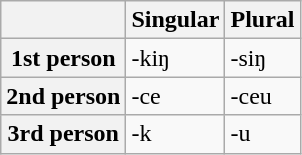<table class="wikitable">
<tr>
<th></th>
<th>Singular</th>
<th>Plural</th>
</tr>
<tr>
<th>1st person</th>
<td>-kiŋ</td>
<td>-siŋ</td>
</tr>
<tr>
<th>2nd person</th>
<td>-ce</td>
<td>-ceu</td>
</tr>
<tr>
<th>3rd person</th>
<td>-k</td>
<td>-u</td>
</tr>
</table>
